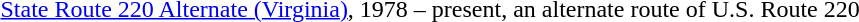<table>
<tr>
<td align=center><br></td>
<td><a href='#'>State Route 220 Alternate (Virginia)</a>, 1978 – present, an alternate route of U.S. Route 220</td>
</tr>
</table>
